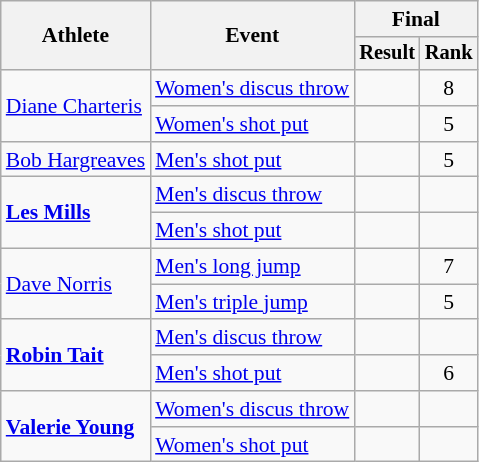<table class=wikitable style=font-size:90%>
<tr>
<th rowspan=2>Athlete</th>
<th rowspan=2>Event</th>
<th colspan=2>Final</th>
</tr>
<tr style=font-size:95%>
<th>Result</th>
<th>Rank</th>
</tr>
<tr align=center>
<td align=left rowspan=2><a href='#'>Diane Charteris</a></td>
<td align=left><a href='#'>Women's discus throw</a></td>
<td></td>
<td>8</td>
</tr>
<tr align=center>
<td align=left><a href='#'>Women's shot put</a></td>
<td></td>
<td>5</td>
</tr>
<tr align=center>
<td align=left><a href='#'>Bob Hargreaves</a></td>
<td align=left><a href='#'>Men's shot put</a></td>
<td></td>
<td>5</td>
</tr>
<tr align=center>
<td align=left rowspan=2><strong><a href='#'>Les Mills</a></strong></td>
<td align=left><a href='#'>Men's discus throw</a></td>
<td></td>
<td></td>
</tr>
<tr align=center>
<td align=left><a href='#'>Men's shot put</a></td>
<td></td>
<td></td>
</tr>
<tr align=center>
<td align=left rowspan=2><a href='#'>Dave Norris</a></td>
<td align=left><a href='#'>Men's long jump</a></td>
<td></td>
<td>7</td>
</tr>
<tr align=center>
<td align=left><a href='#'>Men's triple jump</a></td>
<td></td>
<td>5</td>
</tr>
<tr align=center>
<td align=left rowspan=2><strong><a href='#'>Robin Tait</a></strong></td>
<td align=left><a href='#'>Men's discus throw</a></td>
<td></td>
<td></td>
</tr>
<tr align=center>
<td align=left><a href='#'>Men's shot put</a></td>
<td></td>
<td>6</td>
</tr>
<tr align=center>
<td align=left rowspan=2><strong><a href='#'>Valerie Young</a></strong></td>
<td align=left><a href='#'>Women's discus throw</a></td>
<td></td>
<td></td>
</tr>
<tr align=center>
<td align=left><a href='#'>Women's shot put</a></td>
<td> </td>
<td></td>
</tr>
</table>
